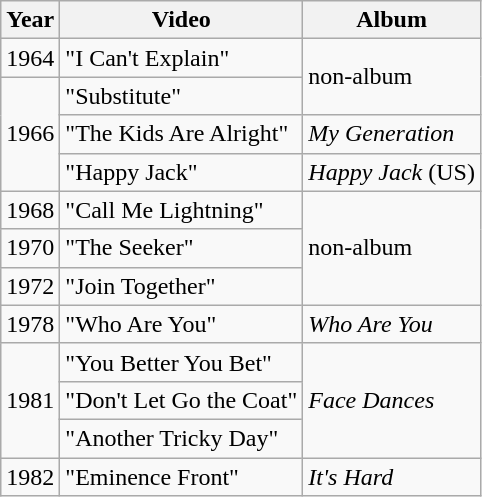<table class="wikitable">
<tr>
<th>Year</th>
<th>Video</th>
<th>Album</th>
</tr>
<tr>
<td>1964</td>
<td>"I Can't Explain"</td>
<td rowspan="2">non-album</td>
</tr>
<tr>
<td rowspan="3">1966</td>
<td>"Substitute"</td>
</tr>
<tr>
<td>"The Kids Are Alright"</td>
<td><em>My Generation</em></td>
</tr>
<tr>
<td>"Happy Jack"</td>
<td><em>Happy Jack</em> (US)</td>
</tr>
<tr>
<td>1968</td>
<td>"Call Me Lightning"</td>
<td rowspan="3">non-album</td>
</tr>
<tr>
<td>1970</td>
<td>"The Seeker"</td>
</tr>
<tr>
<td>1972</td>
<td>"Join Together"</td>
</tr>
<tr>
<td>1978</td>
<td>"Who Are You"</td>
<td><em>Who Are You</em></td>
</tr>
<tr>
<td rowspan="3">1981</td>
<td>"You Better You Bet"</td>
<td rowspan="3"><em>Face Dances</em></td>
</tr>
<tr>
<td>"Don't Let Go the Coat"</td>
</tr>
<tr>
<td>"Another Tricky Day"</td>
</tr>
<tr>
<td>1982</td>
<td>"Eminence Front"</td>
<td><em>It's Hard</em></td>
</tr>
</table>
